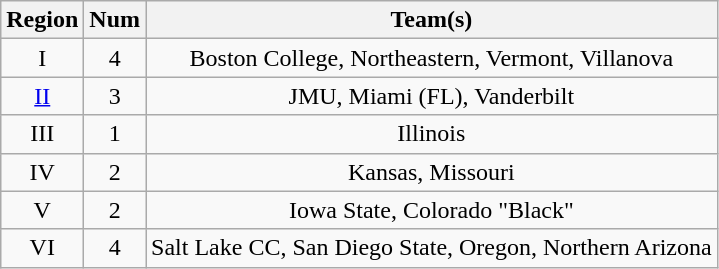<table class="wikitable sortable" style="text-align:center">
<tr>
<th>Region</th>
<th>Num</th>
<th>Team(s)</th>
</tr>
<tr>
<td>I</td>
<td>4</td>
<td>Boston College, Northeastern, Vermont, Villanova</td>
</tr>
<tr>
<td><a href='#'>II</a></td>
<td>3</td>
<td>JMU, Miami (FL), Vanderbilt</td>
</tr>
<tr>
<td>III</td>
<td>1</td>
<td>Illinois</td>
</tr>
<tr>
<td>IV</td>
<td>2</td>
<td>Kansas, Missouri</td>
</tr>
<tr>
<td>V</td>
<td>2</td>
<td>Iowa State, Colorado "Black"</td>
</tr>
<tr>
<td>VI</td>
<td>4</td>
<td>Salt Lake CC, San Diego State, Oregon, Northern Arizona</td>
</tr>
</table>
